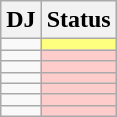<table class="wikitable sortable" style="text-align:center;">
<tr>
<th>DJ</th>
<th>Status</th>
</tr>
<tr>
<td style="text-align:left;"></td>
<td style="background:#FFFF7F"></td>
</tr>
<tr>
<td style="text-align:left;"></td>
<td style="background:#FFCCCC"></td>
</tr>
<tr>
<td style="text-align:left;"></td>
<td style="background:#FFCCCC"></td>
</tr>
<tr>
<td style="text-align:left;"></td>
<td style="background:#FFCCCC"></td>
</tr>
<tr>
<td style="text-align:left;"></td>
<td style="background:#FFCCCC"></td>
</tr>
<tr>
<td style="text-align:left;"></td>
<td style="background:#FFCCCC"></td>
</tr>
<tr>
<td style="text-align:left;"></td>
<td style="background:#FFCCCC"></td>
</tr>
</table>
